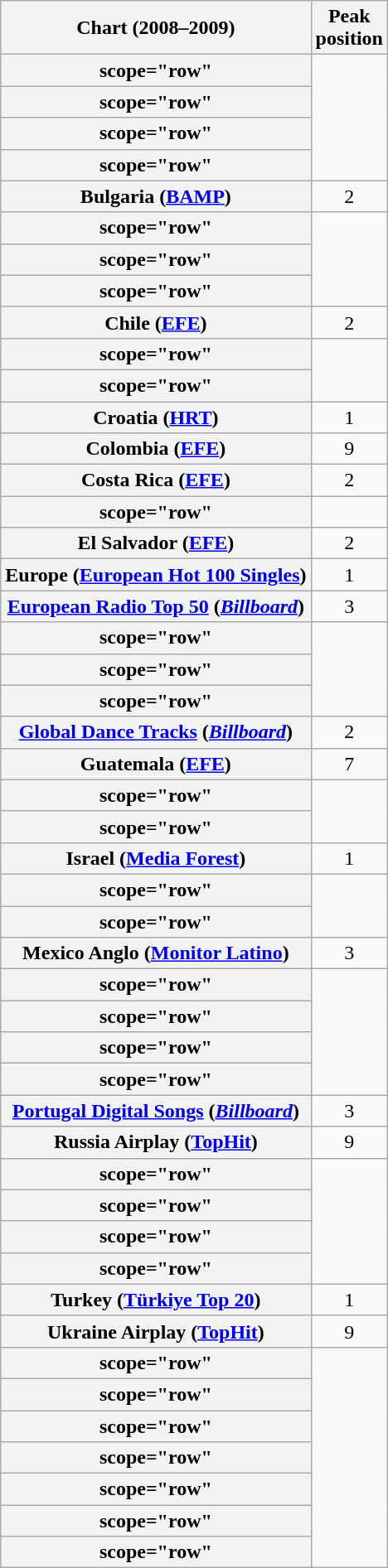<table class="wikitable sortable plainrowheaders" style="text-align:center">
<tr>
<th scope="col">Chart (2008–2009)</th>
<th scope="col">Peak<br>position</th>
</tr>
<tr>
<th>scope="row" </th>
</tr>
<tr>
<th>scope="row" </th>
</tr>
<tr>
<th>scope="row" </th>
</tr>
<tr>
<th>scope="row" </th>
</tr>
<tr>
<th scope="row">Bulgaria (<a href='#'>BAMP</a>)</th>
<td>2</td>
</tr>
<tr>
<th>scope="row" </th>
</tr>
<tr>
<th>scope="row"  </th>
</tr>
<tr>
<th>scope="row"  </th>
</tr>
<tr>
<th scope="row">Chile (<a href='#'>EFE</a>)</th>
<td>2</td>
</tr>
<tr>
<th>scope="row" </th>
</tr>
<tr>
<th>scope="row" </th>
</tr>
<tr>
<th scope="row">Croatia (<a href='#'>HRT</a>)</th>
<td>1</td>
</tr>
<tr>
<th scope="row">Colombia (<a href='#'>EFE</a>)</th>
<td>9</td>
</tr>
<tr>
<th scope="row">Costa Rica (<a href='#'>EFE</a>)</th>
<td>2</td>
</tr>
<tr>
<th>scope="row" </th>
</tr>
<tr>
<th scope="row">El Salvador (<a href='#'>EFE</a>)</th>
<td>2</td>
</tr>
<tr>
<th scope="row">Europe (<a href='#'>European Hot 100 Singles</a>)</th>
<td>1</td>
</tr>
<tr>
<th scope="row"><a href='#'>European Radio Top 50</a> (<em><a href='#'>Billboard</a></em>)</th>
<td>3</td>
</tr>
<tr>
<th>scope="row" </th>
</tr>
<tr>
<th>scope="row" </th>
</tr>
<tr>
<th>scope="row" </th>
</tr>
<tr>
<th scope="row"><a href='#'>Global Dance Tracks</a> (<em><a href='#'>Billboard</a></em>)</th>
<td>2</td>
</tr>
<tr>
<th scope="row">Guatemala (<a href='#'>EFE</a>)</th>
<td>7</td>
</tr>
<tr>
<th>scope="row" </th>
</tr>
<tr>
<th>scope="row" </th>
</tr>
<tr>
<th scope="row">Israel (<a href='#'>Media Forest</a>)</th>
<td>1</td>
</tr>
<tr>
<th>scope="row" </th>
</tr>
<tr>
<th>scope="row" </th>
</tr>
<tr>
<th scope="row">Mexico Anglo (<a href='#'>Monitor Latino</a>)</th>
<td>3</td>
</tr>
<tr>
<th>scope="row" </th>
</tr>
<tr>
<th>scope="row" </th>
</tr>
<tr>
<th>scope="row" </th>
</tr>
<tr>
<th>scope="row" </th>
</tr>
<tr>
<th scope="row"><a href='#'>Portugal Digital Songs</a> (<em><a href='#'>Billboard</a></em>)</th>
<td>3</td>
</tr>
<tr>
<th scope="row">Russia Airplay (<a href='#'>TopHit</a>)</th>
<td>9</td>
</tr>
<tr>
<th>scope="row" </th>
</tr>
<tr>
<th>scope="row" </th>
</tr>
<tr>
<th>scope="row" </th>
</tr>
<tr>
<th>scope="row" </th>
</tr>
<tr>
<th scope="row">Turkey (<a href='#'>Türkiye Top 20</a>)</th>
<td align="center">1</td>
</tr>
<tr>
<th scope="row">Ukraine Airplay (<a href='#'>TopHit</a>)</th>
<td>9</td>
</tr>
<tr>
<th>scope="row" </th>
</tr>
<tr>
<th>scope="row" </th>
</tr>
<tr>
<th>scope="row" </th>
</tr>
<tr>
<th>scope="row" </th>
</tr>
<tr>
<th>scope="row" </th>
</tr>
<tr>
<th>scope="row" </th>
</tr>
<tr>
<th>scope="row" </th>
</tr>
</table>
